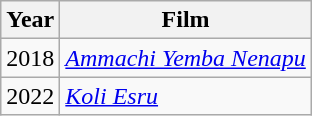<table class="wikitable">
<tr>
<th>Year</th>
<th>Film</th>
</tr>
<tr>
<td>2018</td>
<td><em><a href='#'>Ammachi Yemba Nenapu</a></em></td>
</tr>
<tr>
<td>2022</td>
<td><em><a href='#'>Koli Esru</a></em></td>
</tr>
</table>
